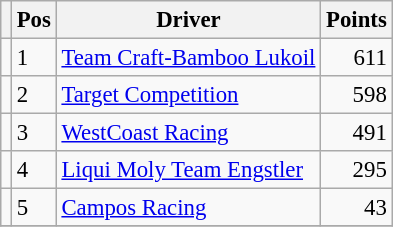<table class="wikitable" style="font-size: 95%;">
<tr>
<th></th>
<th>Pos</th>
<th>Driver</th>
<th>Points</th>
</tr>
<tr>
<td align="left"></td>
<td>1</td>
<td> <a href='#'>Team Craft-Bamboo Lukoil</a></td>
<td align="right">611</td>
</tr>
<tr>
<td align="left"></td>
<td>2</td>
<td> <a href='#'>Target Competition</a></td>
<td align="right">598</td>
</tr>
<tr>
<td align="left"></td>
<td>3</td>
<td> <a href='#'>WestCoast Racing</a></td>
<td align="right">491</td>
</tr>
<tr>
<td align="left"></td>
<td>4</td>
<td> <a href='#'>Liqui Moly Team Engstler</a></td>
<td align="right">295</td>
</tr>
<tr>
<td align="left"></td>
<td>5</td>
<td> <a href='#'>Campos Racing</a></td>
<td align="right">43</td>
</tr>
<tr>
</tr>
</table>
